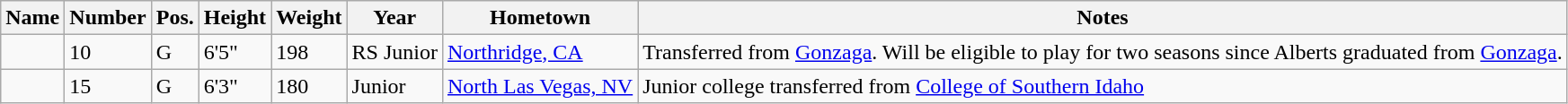<table class="wikitable sortable" border="1">
<tr>
<th>Name</th>
<th>Number</th>
<th>Pos.</th>
<th>Height</th>
<th>Weight</th>
<th>Year</th>
<th>Hometown</th>
<th class="unsortable">Notes</th>
</tr>
<tr>
<td></td>
<td>10</td>
<td>G</td>
<td>6'5"</td>
<td>198</td>
<td>RS Junior</td>
<td><a href='#'>Northridge, CA</a></td>
<td>Transferred from <a href='#'>Gonzaga</a>. Will be eligible to play for two seasons since Alberts graduated from <a href='#'>Gonzaga</a>.</td>
</tr>
<tr>
<td></td>
<td>15</td>
<td>G</td>
<td>6'3"</td>
<td>180</td>
<td>Junior</td>
<td><a href='#'>North Las Vegas, NV</a></td>
<td>Junior college transferred from <a href='#'>College of Southern Idaho</a></td>
</tr>
</table>
